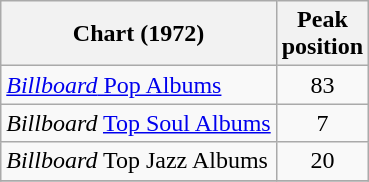<table class="wikitable">
<tr>
<th>Chart (1972)</th>
<th>Peak<br>position</th>
</tr>
<tr>
<td><a href='#'><em>Billboard</em> Pop Albums</a></td>
<td align=center>83</td>
</tr>
<tr>
<td><em>Billboard</em> <a href='#'>Top Soul Albums</a></td>
<td align=center>7</td>
</tr>
<tr>
<td><em>Billboard</em> Top Jazz Albums</td>
<td align=center>20</td>
</tr>
<tr>
</tr>
</table>
